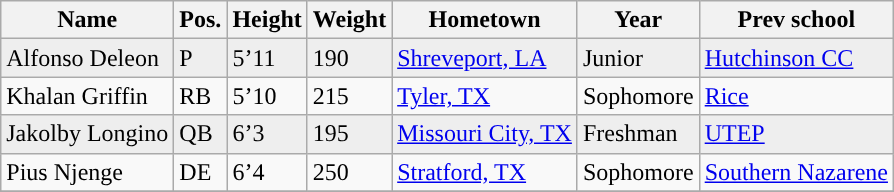<table class="wikitable sortable">
<tr>
<th style="text-align:center; ">Name</th>
<th style="text-align:center; ">Pos.</th>
<th style="text-align:center; ">Height</th>
<th style="text-align:center; ">Weight</th>
<th style="text-align:center; ">Hometown</th>
<th style="text-align:center; ">Year</th>
<th style="text-align:center; ">Prev school</th>
</tr>
<tr style="background:#eeeeee;">
<td>Alfonso Deleon</td>
<td>P</td>
<td>5’11</td>
<td>190</td>
<td><a href='#'>Shreveport, LA</a></td>
<td>Junior</td>
<td><a href='#'>Hutchinson CC</a></td>
</tr>
<tr>
<td>Khalan Griffin</td>
<td>RB</td>
<td>5’10</td>
<td>215</td>
<td><a href='#'>Tyler, TX</a></td>
<td>Sophomore</td>
<td><a href='#'>Rice</a></td>
</tr>
<tr style="background:#eeeeee;">
<td>Jakolby Longino</td>
<td>QB</td>
<td>6’3</td>
<td>195</td>
<td><a href='#'>Missouri City, TX</a></td>
<td>Freshman</td>
<td><a href='#'>UTEP</a></td>
</tr>
<tr>
<td>Pius Njenge</td>
<td>DE</td>
<td>6’4</td>
<td>250</td>
<td><a href='#'>Stratford, TX</a></td>
<td>Sophomore</td>
<td><a href='#'>Southern Nazarene</a></td>
</tr>
<tr style="background:#eeeeee;">
</tr>
</table>
